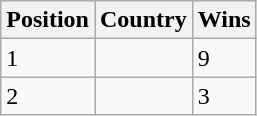<table class = "wikitable">
<tr>
<th>Position</th>
<th>Country</th>
<th>Wins</th>
</tr>
<tr>
<td>1</td>
<td></td>
<td>9</td>
</tr>
<tr>
<td>2</td>
<td></td>
<td>3</td>
</tr>
</table>
